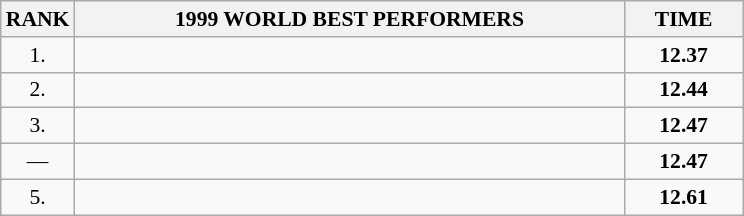<table class="wikitable" style="border-collapse: collapse; font-size: 90%;">
<tr>
<th>RANK</th>
<th align="center" style="width: 25em">1999 WORLD BEST PERFORMERS</th>
<th align="center" style="width: 5em">TIME</th>
</tr>
<tr>
<td align="center">1.</td>
<td></td>
<td align="center"><strong>12.37</strong></td>
</tr>
<tr>
<td align="center">2.</td>
<td></td>
<td align="center"><strong>12.44</strong></td>
</tr>
<tr>
<td align="center">3.</td>
<td></td>
<td align="center"><strong>12.47</strong></td>
</tr>
<tr>
<td align="center">—</td>
<td></td>
<td align="center"><strong>12.47</strong></td>
</tr>
<tr>
<td align="center">5.</td>
<td></td>
<td align="center"><strong>12.61</strong></td>
</tr>
</table>
